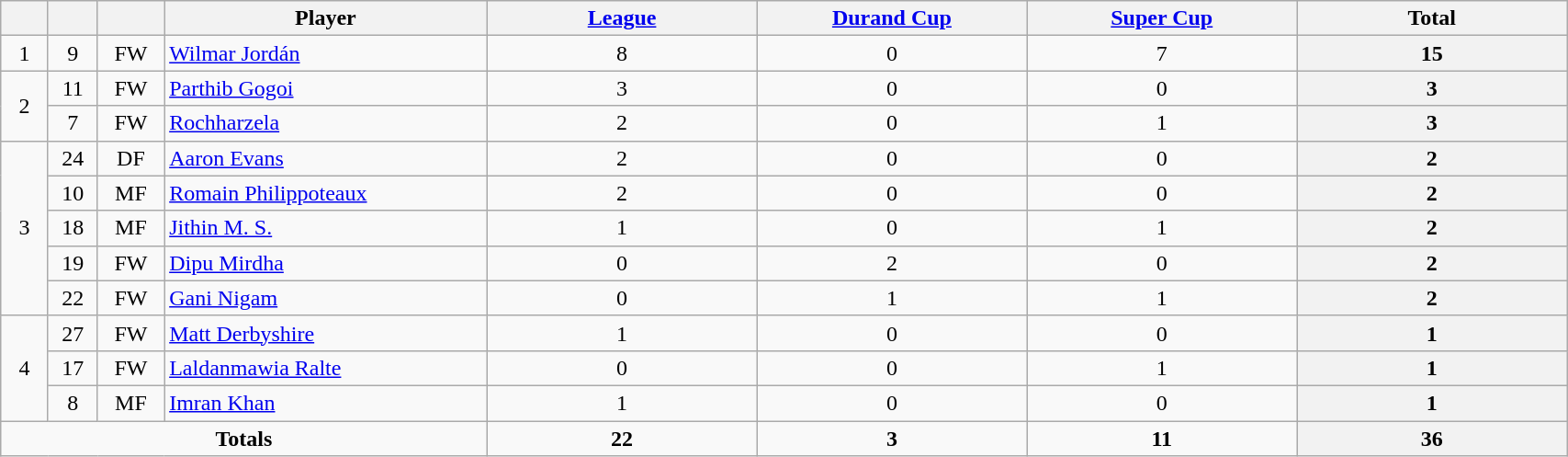<table class="wikitable sortable" style=text-align:center;width:90%>
<tr>
<th width=15></th>
<th width=15></th>
<th width=15></th>
<th width=145>Player</th>
<th width=120><a href='#'>League</a></th>
<th width=120><a href='#'>Durand Cup</a></th>
<th width=120><a href='#'>Super Cup</a></th>
<th width=120>Total</th>
</tr>
<tr>
<td>1</td>
<td>9</td>
<td>FW</td>
<td align="left"> <a href='#'>Wilmar Jordán</a></td>
<td>8</td>
<td>0</td>
<td>7</td>
<th>15</th>
</tr>
<tr>
<td rowspan="2">2</td>
<td>11</td>
<td>FW</td>
<td align="left"> <a href='#'>Parthib Gogoi</a></td>
<td>3</td>
<td>0</td>
<td>0</td>
<th>3</th>
</tr>
<tr>
<td>7</td>
<td>FW</td>
<td align="left"> <a href='#'>Rochharzela</a></td>
<td>2</td>
<td>0</td>
<td>1</td>
<th>3</th>
</tr>
<tr>
<td rowspan="5">3</td>
<td>24</td>
<td>DF</td>
<td align="left"> <a href='#'>Aaron Evans</a></td>
<td>2</td>
<td>0</td>
<td>0</td>
<th>2</th>
</tr>
<tr>
<td>10</td>
<td>MF</td>
<td align="left"> <a href='#'>Romain Philippoteaux</a></td>
<td>2</td>
<td>0</td>
<td>0</td>
<th>2</th>
</tr>
<tr>
<td>18</td>
<td>MF</td>
<td align="left"> <a href='#'>Jithin M. S.</a></td>
<td>1</td>
<td>0</td>
<td>1</td>
<th>2</th>
</tr>
<tr>
<td>19</td>
<td>FW</td>
<td align="left"> <a href='#'>Dipu Mirdha</a></td>
<td>0</td>
<td>2</td>
<td>0</td>
<th>2</th>
</tr>
<tr>
<td>22</td>
<td>FW</td>
<td align="left"> <a href='#'>Gani Nigam</a></td>
<td>0</td>
<td>1</td>
<td>1</td>
<th>2</th>
</tr>
<tr>
<td rowspan="3">4</td>
<td>27</td>
<td>FW</td>
<td align="left"> <a href='#'>Matt Derbyshire</a></td>
<td>1</td>
<td>0</td>
<td>0</td>
<th>1</th>
</tr>
<tr>
<td>17</td>
<td>FW</td>
<td align="left"> <a href='#'>Laldanmawia Ralte</a></td>
<td>0</td>
<td>0</td>
<td>1</td>
<th>1</th>
</tr>
<tr>
<td>8</td>
<td>MF</td>
<td align="left"> <a href='#'>Imran Khan</a></td>
<td>1</td>
<td>0</td>
<td>0</td>
<th>1</th>
</tr>
<tr>
<td colspan="4"><strong>Totals</strong></td>
<td><strong>22</strong></td>
<td><strong>3</strong></td>
<td><strong>11</strong></td>
<th>36</th>
</tr>
</table>
